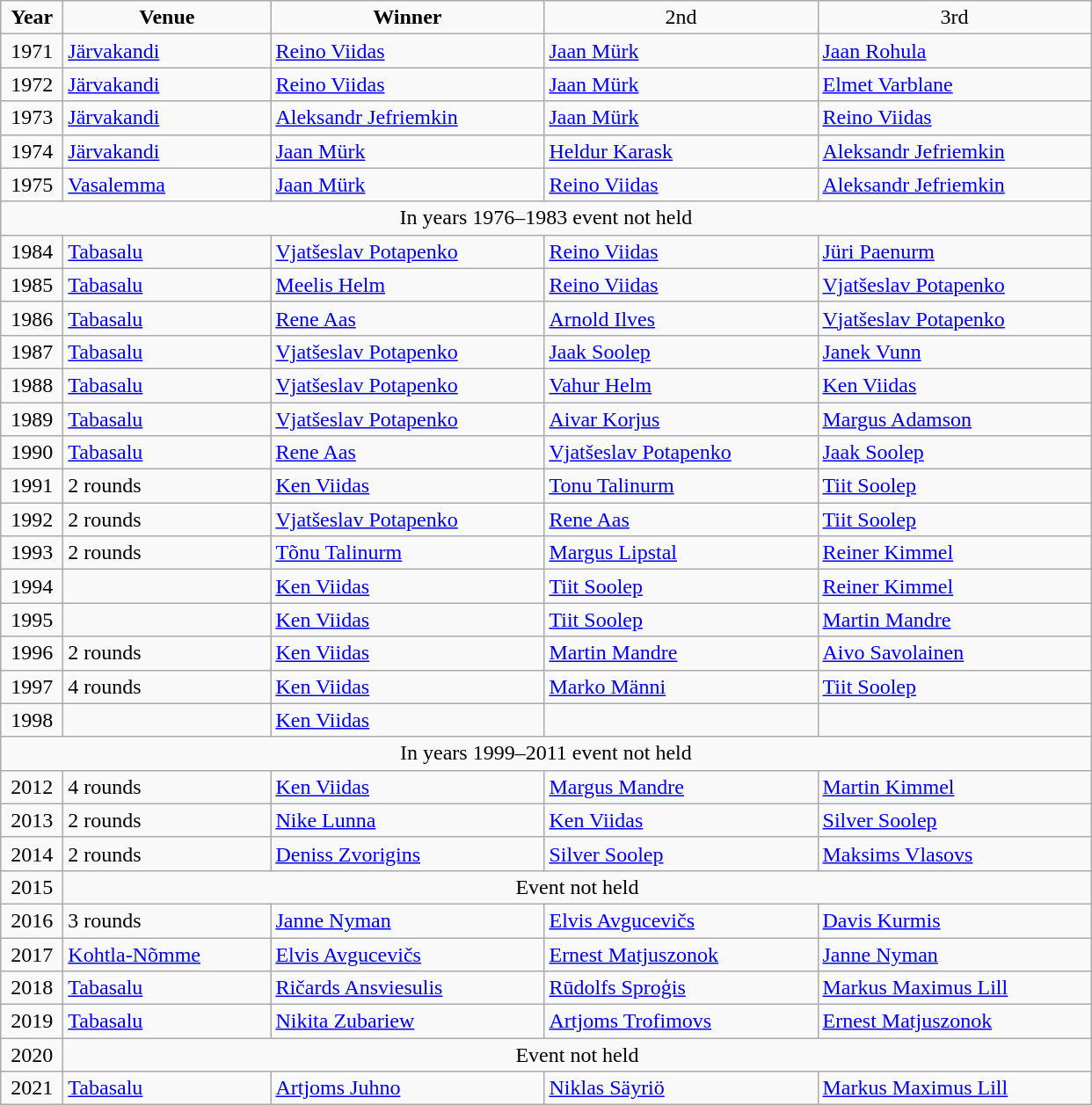<table class="wikitable">
<tr align=center>
<td width=40px  ><strong>Year</strong></td>
<td width=150px><strong>Venue</strong></td>
<td width=200px ><strong>Winner</strong></td>
<td width=200px >2nd</td>
<td width=200px >3rd</td>
</tr>
<tr>
<td align=center>1971</td>
<td><a href='#'>Järvakandi</a></td>
<td><a href='#'>Reino Viidas</a></td>
<td><a href='#'>Jaan Mürk</a></td>
<td><a href='#'>Jaan Rohula</a></td>
</tr>
<tr>
<td align=center>1972</td>
<td><a href='#'>Järvakandi</a></td>
<td><a href='#'>Reino Viidas</a></td>
<td><a href='#'>Jaan Mürk</a></td>
<td><a href='#'>Elmet Varblane</a></td>
</tr>
<tr>
<td align=center>1973</td>
<td><a href='#'>Järvakandi</a></td>
<td><a href='#'>Aleksandr Jefriemkin</a></td>
<td><a href='#'>Jaan Mürk</a></td>
<td><a href='#'>Reino Viidas</a></td>
</tr>
<tr>
<td align=center>1974</td>
<td><a href='#'>Järvakandi</a></td>
<td><a href='#'>Jaan Mürk</a></td>
<td><a href='#'>Heldur Karask</a></td>
<td><a href='#'>Aleksandr Jefriemkin</a></td>
</tr>
<tr>
<td align=center>1975</td>
<td><a href='#'>Vasalemma</a></td>
<td><a href='#'>Jaan Mürk</a></td>
<td><a href='#'>Reino Viidas</a></td>
<td><a href='#'>Aleksandr Jefriemkin</a></td>
</tr>
<tr>
<td align=center colspan=5>In years 1976–1983 event not held</td>
</tr>
<tr>
<td align=center>1984</td>
<td><a href='#'>Tabasalu</a></td>
<td><a href='#'>Vjatšeslav Potapenko</a></td>
<td><a href='#'>Reino Viidas</a></td>
<td><a href='#'>Jüri Paenurm</a></td>
</tr>
<tr>
<td align=center>1985</td>
<td><a href='#'>Tabasalu</a></td>
<td><a href='#'>Meelis Helm</a></td>
<td><a href='#'>Reino Viidas</a></td>
<td><a href='#'>Vjatšeslav Potapenko</a></td>
</tr>
<tr>
<td align=center>1986</td>
<td><a href='#'>Tabasalu</a></td>
<td><a href='#'>Rene Aas</a></td>
<td><a href='#'>Arnold Ilves</a></td>
<td><a href='#'>Vjatšeslav Potapenko</a></td>
</tr>
<tr>
<td align=center>1987</td>
<td><a href='#'>Tabasalu</a></td>
<td><a href='#'>Vjatšeslav Potapenko</a></td>
<td><a href='#'>Jaak Soolep</a></td>
<td><a href='#'>Janek Vunn</a></td>
</tr>
<tr>
<td align=center>1988</td>
<td><a href='#'>Tabasalu</a></td>
<td><a href='#'>Vjatšeslav Potapenko</a></td>
<td><a href='#'>Vahur Helm</a></td>
<td><a href='#'>Ken Viidas</a></td>
</tr>
<tr>
<td align=center>1989</td>
<td><a href='#'>Tabasalu</a></td>
<td><a href='#'>Vjatšeslav Potapenko</a></td>
<td><a href='#'>Aivar Korjus</a></td>
<td><a href='#'>Margus Adamson</a></td>
</tr>
<tr>
<td align=center>1990</td>
<td><a href='#'>Tabasalu</a></td>
<td><a href='#'>Rene Aas</a></td>
<td><a href='#'>Vjatšeslav Potapenko</a></td>
<td><a href='#'>Jaak Soolep</a></td>
</tr>
<tr>
<td align=center>1991</td>
<td>2 rounds</td>
<td><a href='#'>Ken Viidas</a></td>
<td><a href='#'>Tonu Talinurm</a></td>
<td><a href='#'>Tiit Soolep</a></td>
</tr>
<tr>
<td align=center>1992</td>
<td>2 rounds</td>
<td><a href='#'>Vjatšeslav Potapenko</a></td>
<td><a href='#'>Rene Aas</a></td>
<td><a href='#'>Tiit Soolep</a></td>
</tr>
<tr>
<td align=center>1993</td>
<td>2 rounds</td>
<td><a href='#'>Tõnu Talinurm</a></td>
<td><a href='#'>Margus Lipstal</a></td>
<td><a href='#'>Reiner Kimmel</a></td>
</tr>
<tr>
<td align=center>1994</td>
<td></td>
<td><a href='#'>Ken Viidas</a></td>
<td><a href='#'>Tiit Soolep</a></td>
<td><a href='#'>Reiner Kimmel</a></td>
</tr>
<tr>
<td align=center>1995</td>
<td></td>
<td><a href='#'>Ken Viidas</a></td>
<td><a href='#'>Tiit Soolep</a></td>
<td><a href='#'>Martin Mandre</a></td>
</tr>
<tr>
<td align=center>1996</td>
<td>2 rounds</td>
<td><a href='#'>Ken Viidas</a></td>
<td><a href='#'>Martin Mandre</a></td>
<td><a href='#'>Aivo Savolainen</a></td>
</tr>
<tr>
<td align=center>1997</td>
<td>4 rounds</td>
<td><a href='#'>Ken Viidas</a></td>
<td><a href='#'>Marko Männi</a></td>
<td><a href='#'>Tiit Soolep</a></td>
</tr>
<tr>
<td align=center>1998</td>
<td></td>
<td><a href='#'>Ken Viidas</a></td>
<td></td>
<td></td>
</tr>
<tr>
<td align = center colspan=5>In years 1999–2011 event not held</td>
</tr>
<tr>
<td align=center>2012</td>
<td>4 rounds</td>
<td><a href='#'>Ken Viidas</a></td>
<td><a href='#'>Margus Mandre</a></td>
<td><a href='#'>Martin Kimmel</a></td>
</tr>
<tr>
<td align=center>2013</td>
<td>2 rounds</td>
<td> <a href='#'>Nike Lunna</a></td>
<td><a href='#'>Ken Viidas</a></td>
<td><a href='#'>Silver Soolep</a></td>
</tr>
<tr>
<td align=center>2014</td>
<td>2 rounds</td>
<td> <a href='#'>Deniss Zvorigins</a></td>
<td><a href='#'>Silver Soolep</a></td>
<td><a href='#'>Maksims Vlasovs</a></td>
</tr>
<tr>
<td align=center>2015</td>
<td align = center colspan=4>Event not held</td>
</tr>
<tr>
<td align=center>2016</td>
<td>3 rounds</td>
<td> <a href='#'>Janne Nyman</a></td>
<td> <a href='#'>Elvis Avgucevičs</a></td>
<td> <a href='#'>Davis Kurmis</a></td>
</tr>
<tr>
<td align=center>2017</td>
<td><a href='#'>Kohtla-Nõmme</a></td>
<td> <a href='#'>Elvis Avgucevičs</a></td>
<td> <a href='#'>Ernest Matjuszonok</a></td>
<td>  <a href='#'>Janne Nyman</a></td>
</tr>
<tr>
<td align=center>2018</td>
<td><a href='#'>Tabasalu</a></td>
<td> <a href='#'>Ričards Ansviesulis</a></td>
<td> <a href='#'>Rūdolfs Sproģis</a></td>
<td> <a href='#'>Markus Maximus Lill</a></td>
</tr>
<tr>
<td align=center>2019</td>
<td><a href='#'>Tabasalu</a></td>
<td> <a href='#'>Nikita Zubariew</a></td>
<td> <a href='#'>Artjoms Trofimovs</a></td>
<td> <a href='#'>Ernest Matjuszonok</a></td>
</tr>
<tr>
<td align=center>2020</td>
<td align = center colspan=4>Event not held</td>
</tr>
<tr>
<td align=center>2021</td>
<td><a href='#'>Tabasalu</a></td>
<td> <a href='#'>Artjoms Juhno</a></td>
<td> <a href='#'>Niklas Säyriö</a></td>
<td> <a href='#'>Markus Maximus Lill</a></td>
</tr>
</table>
